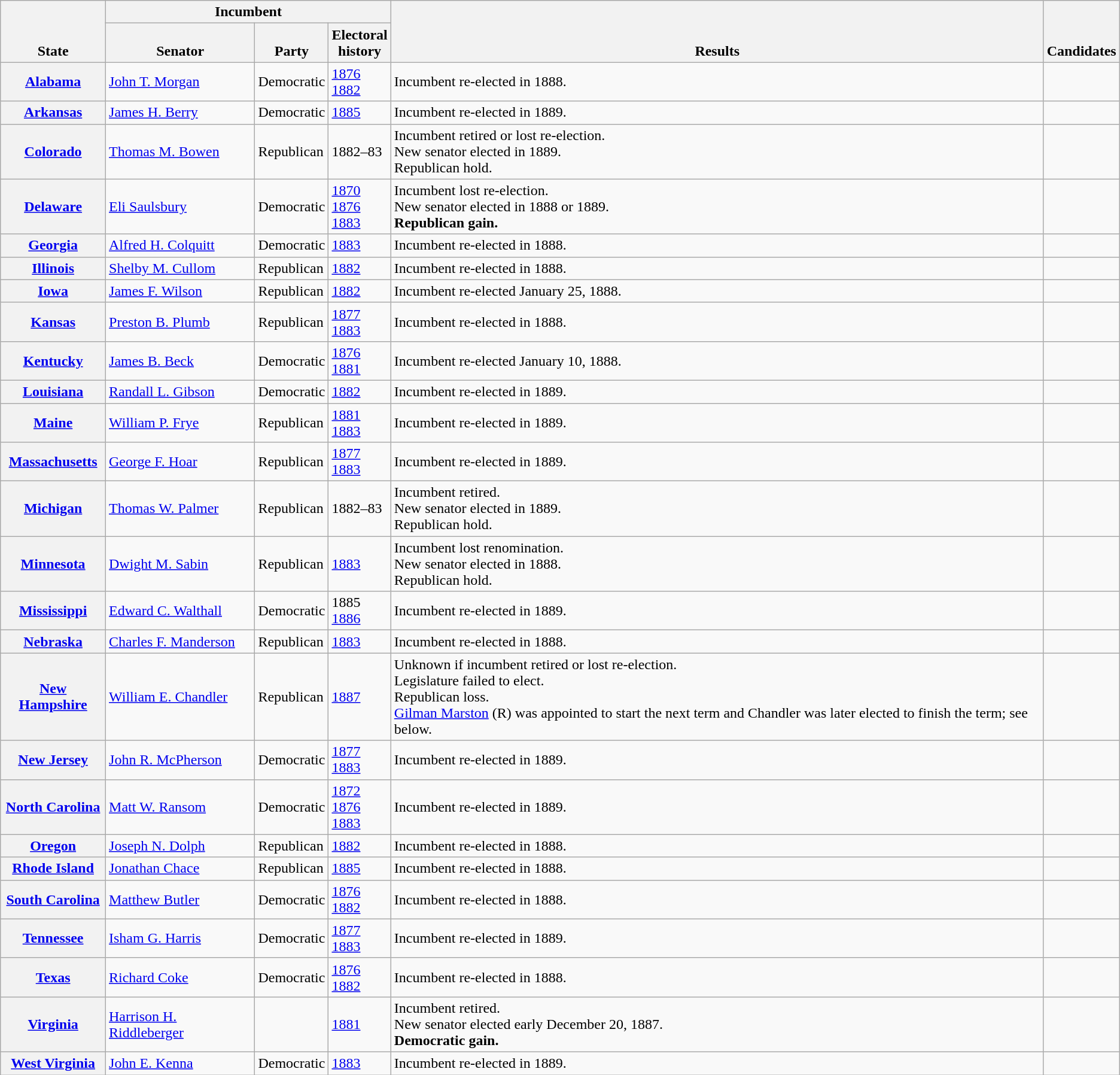<table class=wikitable>
<tr valign=bottom>
<th rowspan=2>State</th>
<th colspan=3>Incumbent</th>
<th rowspan=2>Results</th>
<th rowspan=2>Candidates</th>
</tr>
<tr valign=bottom>
<th>Senator</th>
<th>Party</th>
<th>Electoral<br>history</th>
</tr>
<tr>
<th><a href='#'>Alabama</a></th>
<td><a href='#'>John T. Morgan</a></td>
<td>Democratic</td>
<td><a href='#'>1876</a><br><a href='#'>1882</a></td>
<td>Incumbent re-elected in 1888.</td>
<td nowrap></td>
</tr>
<tr>
<th><a href='#'>Arkansas</a></th>
<td><a href='#'>James H. Berry</a></td>
<td>Democratic</td>
<td><a href='#'>1885 </a></td>
<td>Incumbent re-elected in 1889.</td>
<td nowrap></td>
</tr>
<tr>
<th><a href='#'>Colorado</a></th>
<td><a href='#'>Thomas M. Bowen</a></td>
<td>Republican</td>
<td>1882–83</td>
<td>Incumbent retired or lost re-election.<br>New senator elected in 1889.<br>Republican hold.</td>
<td nowrap></td>
</tr>
<tr>
<th><a href='#'>Delaware</a></th>
<td><a href='#'>Eli Saulsbury</a></td>
<td>Democratic</td>
<td><a href='#'>1870</a><br><a href='#'>1876</a><br><a href='#'>1883</a></td>
<td>Incumbent lost re-election.<br>New senator elected in 1888 or 1889.<br><strong>Republican gain.</strong></td>
<td nowrap></td>
</tr>
<tr>
<th><a href='#'>Georgia</a></th>
<td><a href='#'>Alfred H. Colquitt</a></td>
<td>Democratic</td>
<td><a href='#'>1883</a></td>
<td>Incumbent re-elected in 1888.</td>
<td nowrap></td>
</tr>
<tr>
<th><a href='#'>Illinois</a></th>
<td><a href='#'>Shelby M. Cullom</a></td>
<td>Republican</td>
<td><a href='#'>1882</a></td>
<td>Incumbent re-elected in 1888.</td>
<td nowrap></td>
</tr>
<tr>
<th><a href='#'>Iowa</a></th>
<td><a href='#'>James F. Wilson</a></td>
<td>Republican</td>
<td><a href='#'>1882</a></td>
<td>Incumbent re-elected January 25, 1888.</td>
<td nowrap></td>
</tr>
<tr>
<th><a href='#'>Kansas</a></th>
<td><a href='#'>Preston B. Plumb</a></td>
<td>Republican</td>
<td><a href='#'>1877</a><br><a href='#'>1883</a></td>
<td>Incumbent re-elected in 1888.</td>
<td nowrap></td>
</tr>
<tr>
<th><a href='#'>Kentucky</a></th>
<td><a href='#'>James B. Beck</a></td>
<td>Democratic</td>
<td><a href='#'>1876</a><br><a href='#'>1881</a></td>
<td>Incumbent re-elected January 10, 1888.</td>
<td nowrap></td>
</tr>
<tr>
<th><a href='#'>Louisiana</a></th>
<td><a href='#'>Randall L. Gibson</a></td>
<td>Democratic</td>
<td><a href='#'>1882</a></td>
<td>Incumbent re-elected in 1889.</td>
<td nowrap></td>
</tr>
<tr>
<th><a href='#'>Maine</a></th>
<td><a href='#'>William P. Frye</a></td>
<td>Republican</td>
<td nowrap><a href='#'>1881 </a><br><a href='#'>1883</a></td>
<td>Incumbent re-elected in 1889.</td>
<td nowrap></td>
</tr>
<tr>
<th><a href='#'>Massachusetts</a></th>
<td><a href='#'>George F. Hoar</a></td>
<td>Republican</td>
<td><a href='#'>1877</a><br><a href='#'>1883</a></td>
<td>Incumbent re-elected in 1889.</td>
<td nowrap></td>
</tr>
<tr>
<th><a href='#'>Michigan</a></th>
<td><a href='#'>Thomas W. Palmer</a></td>
<td>Republican</td>
<td>1882–83</td>
<td>Incumbent retired.<br>New senator elected in 1889.<br>Republican hold.</td>
<td nowrap></td>
</tr>
<tr>
<th><a href='#'>Minnesota</a></th>
<td><a href='#'>Dwight M. Sabin</a></td>
<td>Republican</td>
<td><a href='#'>1883</a></td>
<td>Incumbent lost renomination.<br>New senator elected in 1888.<br>Republican hold.</td>
<td nowrap></td>
</tr>
<tr>
<th><a href='#'>Mississippi</a></th>
<td><a href='#'>Edward C. Walthall</a></td>
<td>Democratic</td>
<td>1885 <br><a href='#'>1886 </a></td>
<td>Incumbent re-elected in 1889.</td>
<td nowrap></td>
</tr>
<tr>
<th><a href='#'>Nebraska</a></th>
<td><a href='#'>Charles F. Manderson</a></td>
<td>Republican</td>
<td><a href='#'>1883</a></td>
<td>Incumbent re-elected in 1888.</td>
<td nowrap></td>
</tr>
<tr>
<th><a href='#'>New Hampshire</a></th>
<td><a href='#'>William E. Chandler</a></td>
<td>Republican</td>
<td><a href='#'>1887 </a></td>
<td>Unknown if incumbent retired or lost re-election.<br>Legislature failed to elect.<br>Republican loss.<br><a href='#'>Gilman Marston</a> (R) was appointed to start the next term and Chandler was later elected to finish the term; see below.</td>
<td></td>
</tr>
<tr>
<th><a href='#'>New Jersey</a></th>
<td><a href='#'>John R. McPherson</a></td>
<td>Democratic</td>
<td><a href='#'>1877</a><br><a href='#'>1883</a></td>
<td>Incumbent re-elected in 1889.</td>
<td nowrap></td>
</tr>
<tr>
<th><a href='#'>North Carolina</a></th>
<td><a href='#'>Matt W. Ransom</a></td>
<td>Democratic</td>
<td><a href='#'>1872 </a><br><a href='#'>1876</a><br><a href='#'>1883</a></td>
<td>Incumbent re-elected in 1889.</td>
<td nowrap></td>
</tr>
<tr>
<th><a href='#'>Oregon</a></th>
<td><a href='#'>Joseph N. Dolph</a></td>
<td>Republican</td>
<td><a href='#'>1882</a></td>
<td>Incumbent re-elected in 1888.</td>
<td nowrap></td>
</tr>
<tr>
<th><a href='#'>Rhode Island</a></th>
<td><a href='#'>Jonathan Chace</a></td>
<td>Republican</td>
<td><a href='#'>1885 </a></td>
<td>Incumbent re-elected in 1888.</td>
<td nowrap></td>
</tr>
<tr>
<th><a href='#'>South Carolina</a></th>
<td><a href='#'>Matthew Butler</a></td>
<td>Democratic</td>
<td><a href='#'>1876</a><br><a href='#'>1882</a></td>
<td>Incumbent re-elected in 1888.</td>
<td nowrap></td>
</tr>
<tr>
<th><a href='#'>Tennessee</a></th>
<td><a href='#'>Isham G. Harris</a></td>
<td>Democratic</td>
<td><a href='#'>1877</a><br><a href='#'>1883</a></td>
<td>Incumbent re-elected in 1889.</td>
<td nowrap></td>
</tr>
<tr>
<th><a href='#'>Texas</a></th>
<td><a href='#'>Richard Coke</a></td>
<td>Democratic</td>
<td><a href='#'>1876</a><br><a href='#'>1882</a></td>
<td>Incumbent re-elected in 1888.</td>
<td nowrap></td>
</tr>
<tr>
<th><a href='#'>Virginia</a></th>
<td><a href='#'>Harrison H. Riddleberger</a></td>
<td></td>
<td><a href='#'>1881</a></td>
<td>Incumbent retired.<br>New senator elected early December 20, 1887.<br><strong>Democratic gain.</strong></td>
<td nowrap></td>
</tr>
<tr>
<th><a href='#'>West Virginia</a></th>
<td><a href='#'>John E. Kenna</a></td>
<td>Democratic</td>
<td><a href='#'>1883</a></td>
<td>Incumbent re-elected in 1889.</td>
<td nowrap></td>
</tr>
</table>
